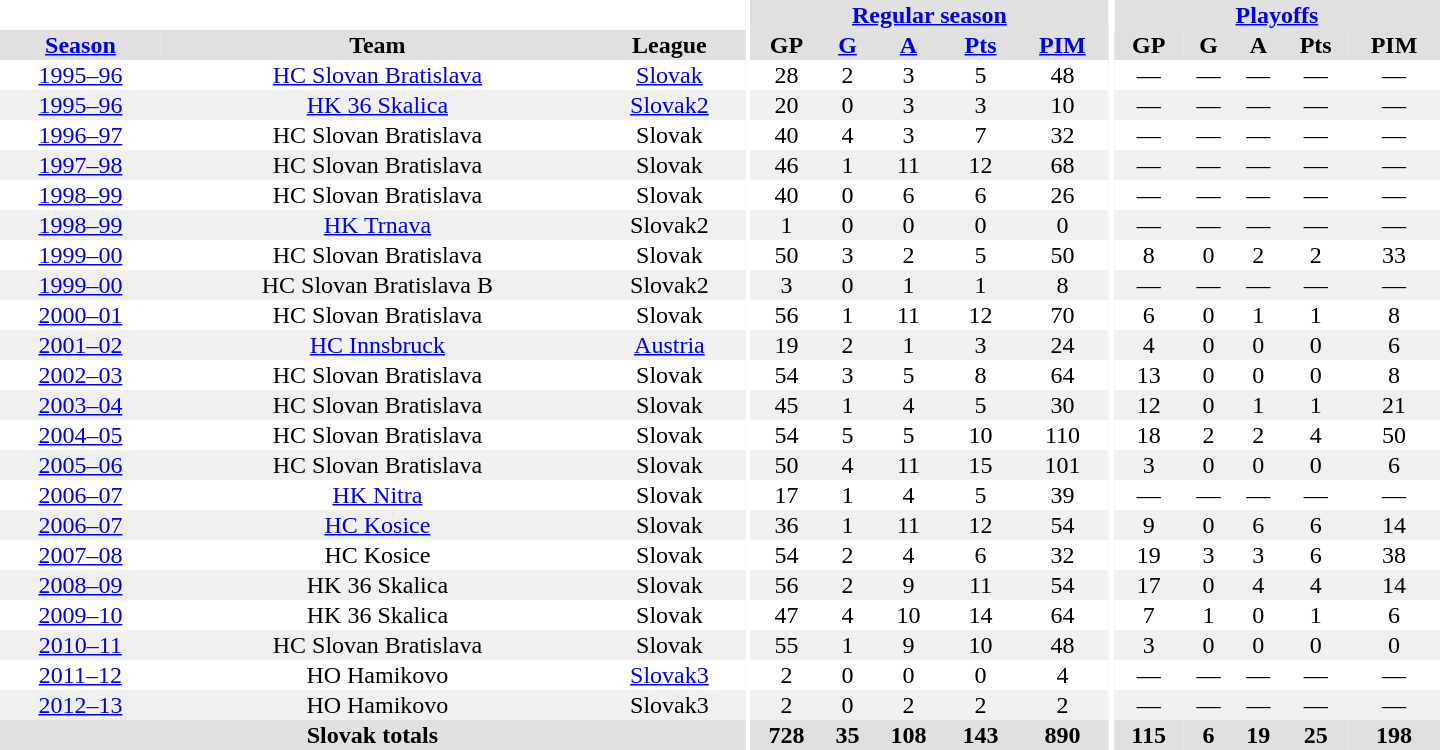<table border="0" cellpadding="1" cellspacing="0" style="text-align:center; width:60em">
<tr bgcolor="#e0e0e0">
<th colspan="3" bgcolor="#ffffff"></th>
<th rowspan="99" bgcolor="#ffffff"></th>
<th colspan="5"><a href='#'>Regular season</a></th>
<th rowspan="99" bgcolor="#ffffff"></th>
<th colspan="5"><a href='#'>Playoffs</a></th>
</tr>
<tr bgcolor="#e0e0e0">
<th><a href='#'>Season</a></th>
<th>Team</th>
<th>League</th>
<th>GP</th>
<th><a href='#'>G</a></th>
<th><a href='#'>A</a></th>
<th><a href='#'>Pts</a></th>
<th><a href='#'>PIM</a></th>
<th>GP</th>
<th>G</th>
<th>A</th>
<th>Pts</th>
<th>PIM</th>
</tr>
<tr>
<td><a href='#'>1995–96</a></td>
<td><a href='#'>HC Slovan Bratislava</a></td>
<td><a href='#'>Slovak</a></td>
<td>28</td>
<td>2</td>
<td>3</td>
<td>5</td>
<td>48</td>
<td>—</td>
<td>—</td>
<td>—</td>
<td>—</td>
<td>—</td>
</tr>
<tr bgcolor="#f0f0f0">
<td><a href='#'>1995–96</a></td>
<td><a href='#'>HK 36 Skalica</a></td>
<td><a href='#'>Slovak2</a></td>
<td>20</td>
<td>0</td>
<td>3</td>
<td>3</td>
<td>10</td>
<td>—</td>
<td>—</td>
<td>—</td>
<td>—</td>
<td>—</td>
</tr>
<tr>
<td><a href='#'>1996–97</a></td>
<td>HC Slovan Bratislava</td>
<td>Slovak</td>
<td>40</td>
<td>4</td>
<td>3</td>
<td>7</td>
<td>32</td>
<td>—</td>
<td>—</td>
<td>—</td>
<td>—</td>
<td>—</td>
</tr>
<tr bgcolor="#f0f0f0">
<td><a href='#'>1997–98</a></td>
<td>HC Slovan Bratislava</td>
<td>Slovak</td>
<td>46</td>
<td>1</td>
<td>11</td>
<td>12</td>
<td>68</td>
<td>—</td>
<td>—</td>
<td>—</td>
<td>—</td>
<td>—</td>
</tr>
<tr>
<td><a href='#'>1998–99</a></td>
<td>HC Slovan Bratislava</td>
<td>Slovak</td>
<td>40</td>
<td>0</td>
<td>6</td>
<td>6</td>
<td>26</td>
<td>—</td>
<td>—</td>
<td>—</td>
<td>—</td>
<td>—</td>
</tr>
<tr bgcolor="#f0f0f0">
<td><a href='#'>1998–99</a></td>
<td><a href='#'>HK Trnava</a></td>
<td>Slovak2</td>
<td>1</td>
<td>0</td>
<td>0</td>
<td>0</td>
<td>0</td>
<td>—</td>
<td>—</td>
<td>—</td>
<td>—</td>
<td>—</td>
</tr>
<tr>
<td><a href='#'>1999–00</a></td>
<td>HC Slovan Bratislava</td>
<td>Slovak</td>
<td>50</td>
<td>3</td>
<td>2</td>
<td>5</td>
<td>50</td>
<td>8</td>
<td>0</td>
<td>2</td>
<td>2</td>
<td>33</td>
</tr>
<tr bgcolor="#f0f0f0">
<td><a href='#'>1999–00</a></td>
<td>HC Slovan Bratislava B</td>
<td>Slovak2</td>
<td>3</td>
<td>0</td>
<td>1</td>
<td>1</td>
<td>8</td>
<td>—</td>
<td>—</td>
<td>—</td>
<td>—</td>
<td>—</td>
</tr>
<tr>
<td><a href='#'>2000–01</a></td>
<td>HC Slovan Bratislava</td>
<td>Slovak</td>
<td>56</td>
<td>1</td>
<td>11</td>
<td>12</td>
<td>70</td>
<td>6</td>
<td>0</td>
<td>1</td>
<td>1</td>
<td>8</td>
</tr>
<tr bgcolor="#f0f0f0">
<td><a href='#'>2001–02</a></td>
<td><a href='#'>HC Innsbruck</a></td>
<td><a href='#'>Austria</a></td>
<td>19</td>
<td>2</td>
<td>1</td>
<td>3</td>
<td>24</td>
<td>4</td>
<td>0</td>
<td>0</td>
<td>0</td>
<td>6</td>
</tr>
<tr>
<td><a href='#'>2002–03</a></td>
<td>HC Slovan Bratislava</td>
<td>Slovak</td>
<td>54</td>
<td>3</td>
<td>5</td>
<td>8</td>
<td>64</td>
<td>13</td>
<td>0</td>
<td>0</td>
<td>0</td>
<td>8</td>
</tr>
<tr bgcolor="#f0f0f0">
<td><a href='#'>2003–04</a></td>
<td>HC Slovan Bratislava</td>
<td>Slovak</td>
<td>45</td>
<td>1</td>
<td>4</td>
<td>5</td>
<td>30</td>
<td>12</td>
<td>0</td>
<td>1</td>
<td>1</td>
<td>21</td>
</tr>
<tr>
<td><a href='#'>2004–05</a></td>
<td>HC Slovan Bratislava</td>
<td>Slovak</td>
<td>54</td>
<td>5</td>
<td>5</td>
<td>10</td>
<td>110</td>
<td>18</td>
<td>2</td>
<td>2</td>
<td>4</td>
<td>50</td>
</tr>
<tr bgcolor="#f0f0f0">
<td><a href='#'>2005–06</a></td>
<td>HC Slovan Bratislava</td>
<td>Slovak</td>
<td>50</td>
<td>4</td>
<td>11</td>
<td>15</td>
<td>101</td>
<td>3</td>
<td>0</td>
<td>0</td>
<td>0</td>
<td>6</td>
</tr>
<tr>
<td><a href='#'>2006–07</a></td>
<td><a href='#'>HK Nitra</a></td>
<td>Slovak</td>
<td>17</td>
<td>1</td>
<td>4</td>
<td>5</td>
<td>39</td>
<td>—</td>
<td>—</td>
<td>—</td>
<td>—</td>
<td>—</td>
</tr>
<tr bgcolor="#f0f0f0">
<td><a href='#'>2006–07</a></td>
<td><a href='#'>HC Kosice</a></td>
<td>Slovak</td>
<td>36</td>
<td>1</td>
<td>11</td>
<td>12</td>
<td>54</td>
<td>9</td>
<td>0</td>
<td>6</td>
<td>6</td>
<td>14</td>
</tr>
<tr>
<td><a href='#'>2007–08</a></td>
<td>HC Kosice</td>
<td>Slovak</td>
<td>54</td>
<td>2</td>
<td>4</td>
<td>6</td>
<td>32</td>
<td>19</td>
<td>3</td>
<td>3</td>
<td>6</td>
<td>38</td>
</tr>
<tr bgcolor="#f0f0f0">
<td><a href='#'>2008–09</a></td>
<td>HK 36 Skalica</td>
<td>Slovak</td>
<td>56</td>
<td>2</td>
<td>9</td>
<td>11</td>
<td>54</td>
<td>17</td>
<td>0</td>
<td>4</td>
<td>4</td>
<td>14</td>
</tr>
<tr>
<td><a href='#'>2009–10</a></td>
<td>HK 36 Skalica</td>
<td>Slovak</td>
<td>47</td>
<td>4</td>
<td>10</td>
<td>14</td>
<td>64</td>
<td>7</td>
<td>1</td>
<td>0</td>
<td>1</td>
<td>6</td>
</tr>
<tr bgcolor="#f0f0f0">
<td><a href='#'>2010–11</a></td>
<td>HC Slovan Bratislava</td>
<td>Slovak</td>
<td>55</td>
<td>1</td>
<td>9</td>
<td>10</td>
<td>48</td>
<td>3</td>
<td>0</td>
<td>0</td>
<td>0</td>
<td>0</td>
</tr>
<tr>
<td><a href='#'>2011–12</a></td>
<td>HO Hamikovo</td>
<td><a href='#'>Slovak3</a></td>
<td>2</td>
<td>0</td>
<td>0</td>
<td>0</td>
<td>4</td>
<td>—</td>
<td>—</td>
<td>—</td>
<td>—</td>
<td>—</td>
</tr>
<tr bgcolor="#f0f0f0">
<td><a href='#'>2012–13</a></td>
<td>HO Hamikovo</td>
<td>Slovak3</td>
<td>2</td>
<td>0</td>
<td>2</td>
<td>2</td>
<td>2</td>
<td>—</td>
<td>—</td>
<td>—</td>
<td>—</td>
<td>—</td>
</tr>
<tr>
</tr>
<tr ALIGN="center" bgcolor="#e0e0e0">
<th colspan="3">Slovak totals</th>
<th ALIGN="center">728</th>
<th ALIGN="center">35</th>
<th ALIGN="center">108</th>
<th ALIGN="center">143</th>
<th ALIGN="center">890</th>
<th ALIGN="center">115</th>
<th ALIGN="center">6</th>
<th ALIGN="center">19</th>
<th ALIGN="center">25</th>
<th ALIGN="center">198</th>
</tr>
</table>
